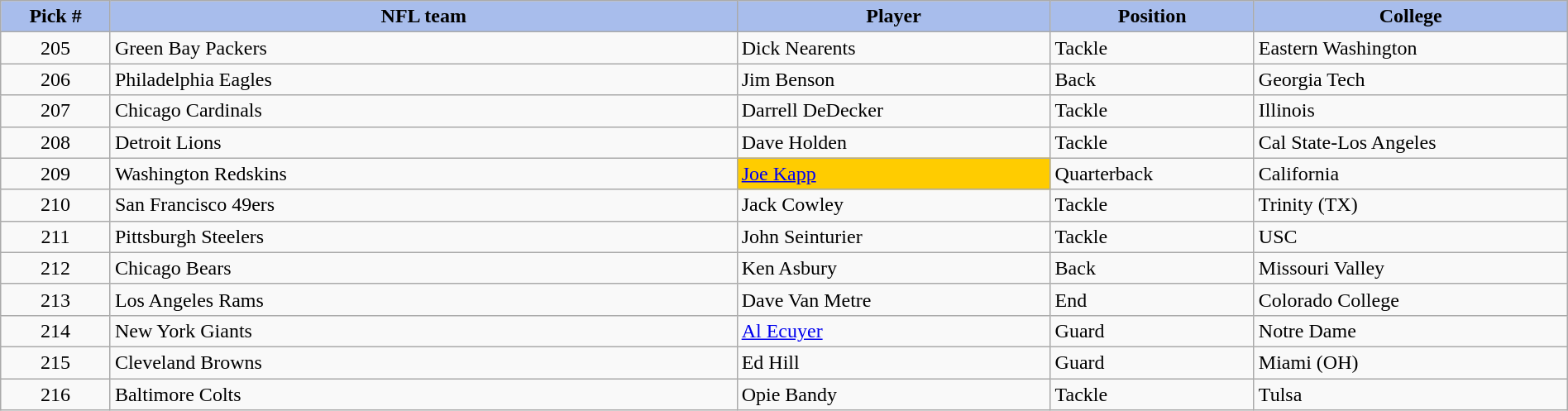<table class="wikitable sortable sortable" style="width: 100%">
<tr>
<th style="background:#A8BDEC;" width=7%>Pick #</th>
<th width=40% style="background:#A8BDEC;">NFL team</th>
<th width=20% style="background:#A8BDEC;">Player</th>
<th width=13% style="background:#A8BDEC;">Position</th>
<th style="background:#A8BDEC;">College</th>
</tr>
<tr>
<td align=center>205</td>
<td>Green Bay Packers</td>
<td>Dick Nearents</td>
<td>Tackle</td>
<td>Eastern Washington</td>
</tr>
<tr>
<td align=center>206</td>
<td>Philadelphia Eagles</td>
<td>Jim Benson</td>
<td>Back</td>
<td>Georgia Tech</td>
</tr>
<tr>
<td align=center>207</td>
<td>Chicago Cardinals</td>
<td>Darrell DeDecker</td>
<td>Tackle</td>
<td>Illinois</td>
</tr>
<tr>
<td align=center>208</td>
<td>Detroit Lions</td>
<td>Dave Holden</td>
<td>Tackle</td>
<td>Cal State-Los Angeles</td>
</tr>
<tr>
<td align=center>209</td>
<td>Washington Redskins</td>
<td bgcolor="#FFCC00"><a href='#'>Joe Kapp</a></td>
<td>Quarterback</td>
<td>California</td>
</tr>
<tr>
<td align=center>210</td>
<td>San Francisco 49ers</td>
<td>Jack Cowley</td>
<td>Tackle</td>
<td>Trinity (TX)</td>
</tr>
<tr>
<td align=center>211</td>
<td>Pittsburgh Steelers</td>
<td>John Seinturier</td>
<td>Tackle</td>
<td>USC</td>
</tr>
<tr>
<td align=center>212</td>
<td>Chicago Bears</td>
<td>Ken Asbury</td>
<td>Back</td>
<td>Missouri Valley</td>
</tr>
<tr>
<td align=center>213</td>
<td>Los Angeles Rams</td>
<td>Dave Van Metre</td>
<td>End</td>
<td>Colorado College</td>
</tr>
<tr>
<td align=center>214</td>
<td>New York Giants</td>
<td><a href='#'>Al Ecuyer</a></td>
<td>Guard</td>
<td>Notre Dame</td>
</tr>
<tr>
<td align=center>215</td>
<td>Cleveland Browns</td>
<td>Ed Hill</td>
<td>Guard</td>
<td>Miami (OH)</td>
</tr>
<tr>
<td align=center>216</td>
<td>Baltimore Colts</td>
<td>Opie Bandy</td>
<td>Tackle</td>
<td>Tulsa</td>
</tr>
</table>
